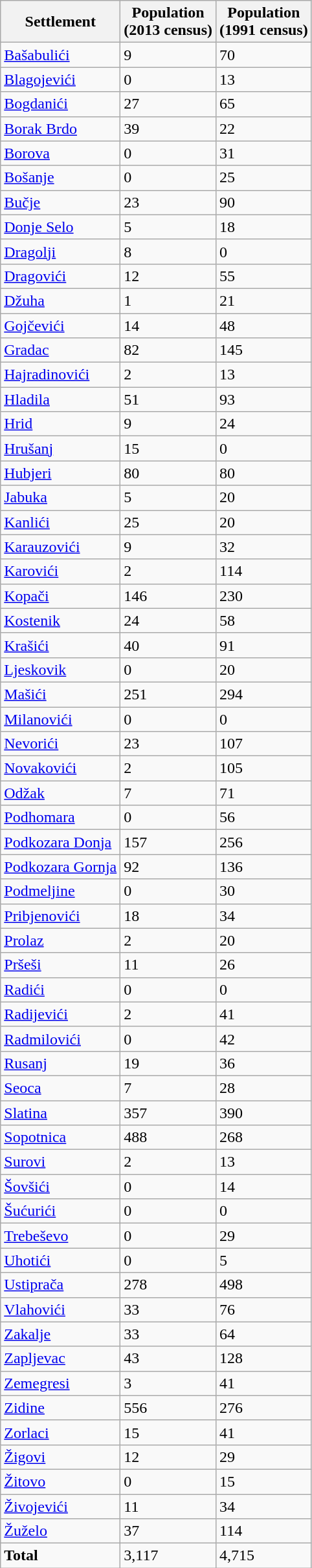<table class="wikitable sortable">
<tr>
<th>Settlement</th>
<th>Population<br>(2013 census)</th>
<th>Population<br>(1991 census)</th>
</tr>
<tr>
<td><a href='#'>Bašabulići</a></td>
<td>9</td>
<td>70</td>
</tr>
<tr>
<td><a href='#'>Blagojevići</a></td>
<td>0</td>
<td>13</td>
</tr>
<tr>
<td><a href='#'>Bogdanići</a></td>
<td>27</td>
<td>65</td>
</tr>
<tr>
<td><a href='#'>Borak Brdo</a></td>
<td>39</td>
<td>22</td>
</tr>
<tr>
<td><a href='#'>Borova</a></td>
<td>0</td>
<td>31</td>
</tr>
<tr>
<td><a href='#'>Bošanje</a></td>
<td>0</td>
<td>25</td>
</tr>
<tr>
<td><a href='#'>Bučje</a></td>
<td>23</td>
<td>90</td>
</tr>
<tr>
<td><a href='#'>Donje Selo</a></td>
<td>5</td>
<td>18</td>
</tr>
<tr>
<td><a href='#'>Dragolji</a></td>
<td>8</td>
<td>0</td>
</tr>
<tr>
<td><a href='#'>Dragovići</a></td>
<td>12</td>
<td>55</td>
</tr>
<tr>
<td><a href='#'>Džuha</a></td>
<td>1</td>
<td>21</td>
</tr>
<tr>
<td><a href='#'>Gojčevići</a></td>
<td>14</td>
<td>48</td>
</tr>
<tr>
<td><a href='#'>Gradac</a></td>
<td>82</td>
<td>145</td>
</tr>
<tr>
<td><a href='#'>Hajradinovići</a></td>
<td>2</td>
<td>13</td>
</tr>
<tr>
<td><a href='#'>Hladila</a></td>
<td>51</td>
<td>93</td>
</tr>
<tr>
<td><a href='#'>Hrid</a></td>
<td>9</td>
<td>24</td>
</tr>
<tr>
<td><a href='#'>Hrušanj</a></td>
<td>15</td>
<td>0</td>
</tr>
<tr>
<td><a href='#'>Hubjeri</a></td>
<td>80</td>
<td>80</td>
</tr>
<tr>
<td><a href='#'>Jabuka</a></td>
<td>5</td>
<td>20</td>
</tr>
<tr>
<td><a href='#'>Kanlići</a></td>
<td>25</td>
<td>20</td>
</tr>
<tr>
<td><a href='#'>Karauzovići</a></td>
<td>9</td>
<td>32</td>
</tr>
<tr>
<td><a href='#'>Karovići</a></td>
<td>2</td>
<td>114</td>
</tr>
<tr>
<td><a href='#'>Kopači</a></td>
<td>146</td>
<td>230</td>
</tr>
<tr>
<td><a href='#'>Kostenik</a></td>
<td>24</td>
<td>58</td>
</tr>
<tr>
<td><a href='#'>Krašići</a></td>
<td>40</td>
<td>91</td>
</tr>
<tr>
<td><a href='#'>Ljeskovik</a></td>
<td>0</td>
<td>20</td>
</tr>
<tr>
<td><a href='#'>Mašići</a></td>
<td>251</td>
<td>294</td>
</tr>
<tr>
<td><a href='#'>Milanovići</a></td>
<td>0</td>
<td>0</td>
</tr>
<tr>
<td><a href='#'>Nevorići</a></td>
<td>23</td>
<td>107</td>
</tr>
<tr>
<td><a href='#'>Novakovići</a></td>
<td>2</td>
<td>105</td>
</tr>
<tr>
<td><a href='#'>Odžak</a></td>
<td>7</td>
<td>71</td>
</tr>
<tr>
<td><a href='#'>Podhomara</a></td>
<td>0</td>
<td>56</td>
</tr>
<tr>
<td><a href='#'>Podkozara Donja</a></td>
<td>157</td>
<td>256</td>
</tr>
<tr>
<td><a href='#'>Podkozara Gornja</a></td>
<td>92</td>
<td>136</td>
</tr>
<tr>
<td><a href='#'>Podmeljine</a></td>
<td>0</td>
<td>30</td>
</tr>
<tr>
<td><a href='#'>Pribjenovići</a></td>
<td>18</td>
<td>34</td>
</tr>
<tr>
<td><a href='#'>Prolaz</a></td>
<td>2</td>
<td>20</td>
</tr>
<tr>
<td><a href='#'>Pršeši</a></td>
<td>11</td>
<td>26</td>
</tr>
<tr>
<td><a href='#'>Radići</a></td>
<td>0</td>
<td>0</td>
</tr>
<tr>
<td><a href='#'>Radijevići</a></td>
<td>2</td>
<td>41</td>
</tr>
<tr>
<td><a href='#'>Radmilovići</a></td>
<td>0</td>
<td>42</td>
</tr>
<tr>
<td><a href='#'>Rusanj</a></td>
<td>19</td>
<td>36</td>
</tr>
<tr>
<td><a href='#'>Seoca</a></td>
<td>7</td>
<td>28</td>
</tr>
<tr>
<td><a href='#'>Slatina</a></td>
<td>357</td>
<td>390</td>
</tr>
<tr>
<td><a href='#'>Sopotnica</a></td>
<td>488</td>
<td>268</td>
</tr>
<tr>
<td><a href='#'>Surovi</a></td>
<td>2</td>
<td>13</td>
</tr>
<tr>
<td><a href='#'>Šovšići</a></td>
<td>0</td>
<td>14</td>
</tr>
<tr>
<td><a href='#'>Šućurići</a></td>
<td>0</td>
<td>0</td>
</tr>
<tr>
<td><a href='#'>Trebeševo</a></td>
<td>0</td>
<td>29</td>
</tr>
<tr>
<td><a href='#'>Uhotići</a></td>
<td>0</td>
<td>5</td>
</tr>
<tr>
<td><a href='#'>Ustiprača</a></td>
<td>278</td>
<td>498</td>
</tr>
<tr>
<td><a href='#'>Vlahovići</a></td>
<td>33</td>
<td>76</td>
</tr>
<tr>
<td><a href='#'>Zakalje</a></td>
<td>33</td>
<td>64</td>
</tr>
<tr>
<td><a href='#'>Zapljevac</a></td>
<td>43</td>
<td>128</td>
</tr>
<tr>
<td><a href='#'>Zemegresi</a></td>
<td>3</td>
<td>41</td>
</tr>
<tr>
<td><a href='#'>Zidine</a></td>
<td>556</td>
<td>276</td>
</tr>
<tr>
<td><a href='#'>Zorlaci</a></td>
<td>15</td>
<td>41</td>
</tr>
<tr>
<td><a href='#'>Žigovi</a></td>
<td>12</td>
<td>29</td>
</tr>
<tr>
<td><a href='#'>Žitovo</a></td>
<td>0</td>
<td>15</td>
</tr>
<tr>
<td><a href='#'>Živojevići</a></td>
<td>11</td>
<td>34</td>
</tr>
<tr>
<td><a href='#'>Žuželo</a></td>
<td>37</td>
<td>114</td>
</tr>
<tr>
<td><strong>Total</strong></td>
<td>3,117</td>
<td>4,715</td>
</tr>
</table>
